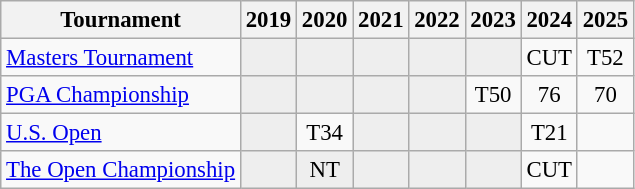<table class="wikitable" style="font-size:95%;text-align:center;">
<tr>
<th>Tournament</th>
<th>2019</th>
<th>2020</th>
<th>2021</th>
<th>2022</th>
<th>2023</th>
<th>2024</th>
<th>2025</th>
</tr>
<tr>
<td align=left><a href='#'>Masters Tournament</a></td>
<td style="background:#eeeeee;"></td>
<td style="background:#eeeeee;"></td>
<td style="background:#eeeeee;"></td>
<td style="background:#eeeeee;"></td>
<td style="background:#eeeeee;"></td>
<td>CUT</td>
<td>T52</td>
</tr>
<tr>
<td align=left><a href='#'>PGA Championship</a></td>
<td style="background:#eeeeee;"></td>
<td style="background:#eeeeee;"></td>
<td style="background:#eeeeee;"></td>
<td style="background:#eeeeee;"></td>
<td>T50</td>
<td>76</td>
<td>70</td>
</tr>
<tr>
<td align=left><a href='#'>U.S. Open</a></td>
<td style="background:#eeeeee;"></td>
<td>T34</td>
<td style="background:#eeeeee;"></td>
<td style="background:#eeeeee;"></td>
<td style="background:#eeeeee;"></td>
<td>T21</td>
<td></td>
</tr>
<tr>
<td align=left><a href='#'>The Open Championship</a></td>
<td style="background:#eeeeee;"></td>
<td style="background:#eeeeee;">NT</td>
<td style="background:#eeeeee;"></td>
<td style="background:#eeeeee;"></td>
<td style="background:#eeeeee;"></td>
<td>CUT</td>
<td></td>
</tr>
</table>
